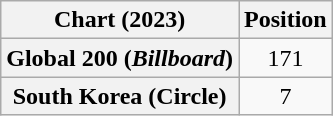<table class="wikitable sortable plainrowheaders" style="text-align:center">
<tr>
<th scope="col">Chart (2023)</th>
<th scope="col">Position</th>
</tr>
<tr>
<th scope="row">Global 200 (<em>Billboard</em>)</th>
<td>171</td>
</tr>
<tr>
<th scope="row">South Korea (Circle)</th>
<td>7</td>
</tr>
</table>
